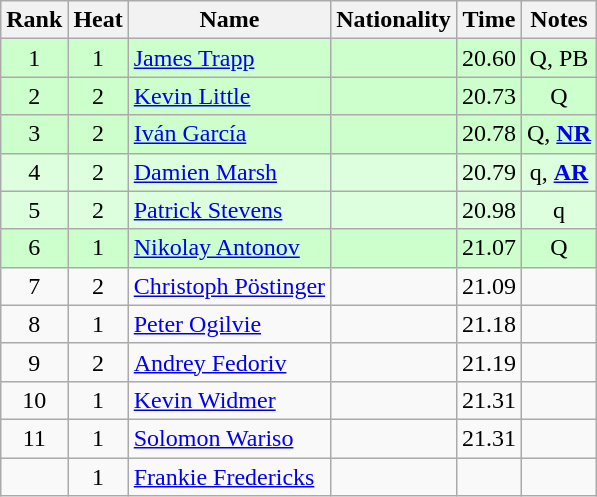<table class="wikitable sortable" style="text-align:center">
<tr>
<th>Rank</th>
<th>Heat</th>
<th>Name</th>
<th>Nationality</th>
<th>Time</th>
<th>Notes</th>
</tr>
<tr bgcolor=ccffcc>
<td>1</td>
<td>1</td>
<td align="left"><a href='#'>James Trapp</a></td>
<td align=left></td>
<td>20.60</td>
<td>Q, PB</td>
</tr>
<tr bgcolor=ccffcc>
<td>2</td>
<td>2</td>
<td align="left"><a href='#'>Kevin Little</a></td>
<td align=left></td>
<td>20.73</td>
<td>Q</td>
</tr>
<tr bgcolor=ccffcc>
<td>3</td>
<td>2</td>
<td align="left"><a href='#'>Iván García</a></td>
<td align=left></td>
<td>20.78</td>
<td>Q, <strong><a href='#'>NR</a></strong></td>
</tr>
<tr bgcolor=ddffdd>
<td>4</td>
<td>2</td>
<td align="left"><a href='#'>Damien Marsh</a></td>
<td align=left></td>
<td>20.79</td>
<td>q, <strong><a href='#'>AR</a></strong></td>
</tr>
<tr bgcolor=ddffdd>
<td>5</td>
<td>2</td>
<td align="left"><a href='#'>Patrick Stevens</a></td>
<td align=left></td>
<td>20.98</td>
<td>q</td>
</tr>
<tr bgcolor=ccffcc>
<td>6</td>
<td>1</td>
<td align="left"><a href='#'>Nikolay Antonov</a></td>
<td align=left></td>
<td>21.07</td>
<td>Q</td>
</tr>
<tr>
<td>7</td>
<td>2</td>
<td align="left"><a href='#'>Christoph Pöstinger</a></td>
<td align=left></td>
<td>21.09</td>
<td></td>
</tr>
<tr>
<td>8</td>
<td>1</td>
<td align="left"><a href='#'>Peter Ogilvie</a></td>
<td align=left></td>
<td>21.18</td>
<td></td>
</tr>
<tr>
<td>9</td>
<td>2</td>
<td align="left"><a href='#'>Andrey Fedoriv</a></td>
<td align=left></td>
<td>21.19</td>
<td></td>
</tr>
<tr>
<td>10</td>
<td>1</td>
<td align="left"><a href='#'>Kevin Widmer</a></td>
<td align=left></td>
<td>21.31</td>
<td></td>
</tr>
<tr>
<td>11</td>
<td>1</td>
<td align="left"><a href='#'>Solomon Wariso</a></td>
<td align=left></td>
<td>21.31</td>
<td></td>
</tr>
<tr>
<td></td>
<td>1</td>
<td align="left"><a href='#'>Frankie Fredericks</a></td>
<td align=left></td>
<td></td>
<td></td>
</tr>
</table>
